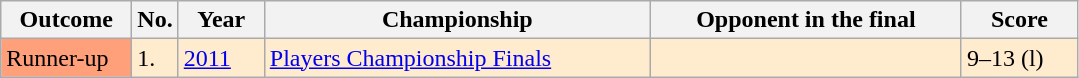<table class="sortable wikitable">
<tr>
<th width="80">Outcome</th>
<th width="20">No.</th>
<th width="50">Year</th>
<th style="width:250px;">Championship</th>
<th style="width:200px;">Opponent in the final</th>
<th width="70">Score</th>
</tr>
<tr style=background:#ffebcd;">
<td style="background:#ffa07a;">Runner-up</td>
<td>1.</td>
<td><a href='#'>2011</a></td>
<td><a href='#'>Players Championship Finals</a></td>
<td> </td>
<td>9–13 (l)</td>
</tr>
</table>
